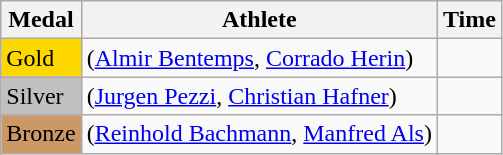<table class="wikitable">
<tr>
<th>Medal</th>
<th>Athlete</th>
<th>Time</th>
</tr>
<tr>
<td bgcolor="gold">Gold</td>
<td> (<a href='#'>Almir Bentemps</a>, <a href='#'>Corrado Herin</a>)</td>
<td></td>
</tr>
<tr>
<td bgcolor="silver">Silver</td>
<td> (<a href='#'>Jurgen Pezzi</a>, <a href='#'>Christian Hafner</a>)</td>
<td></td>
</tr>
<tr>
<td bgcolor="CC9966">Bronze</td>
<td> (<a href='#'>Reinhold Bachmann</a>, <a href='#'>Manfred Als</a>)</td>
<td></td>
</tr>
</table>
